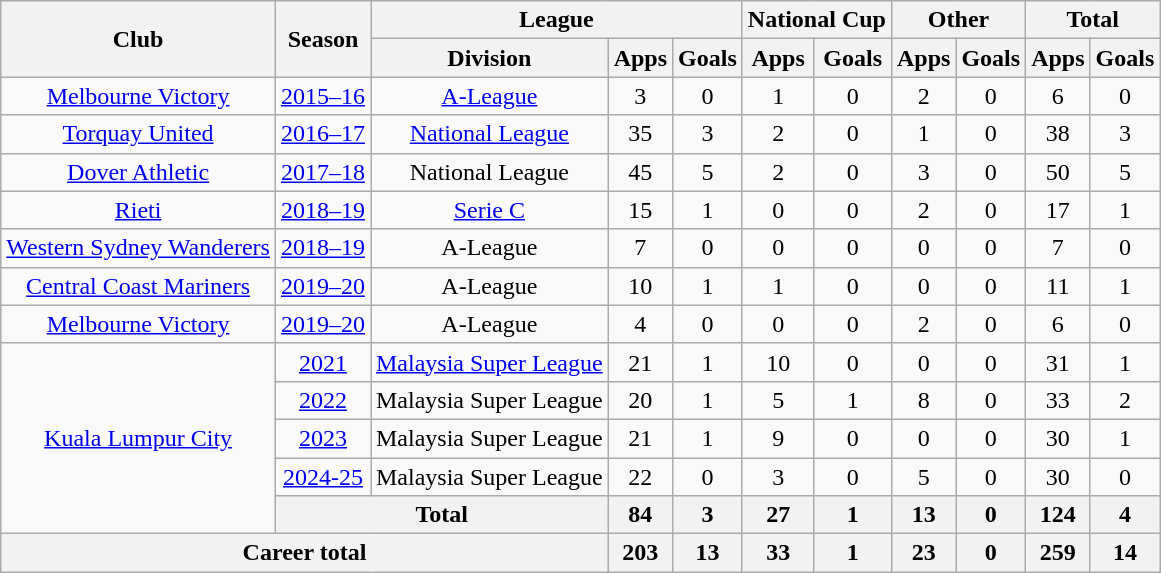<table class="wikitable" style="text-align: center;">
<tr>
<th rowspan="2">Club</th>
<th rowspan="2">Season</th>
<th colspan="3">League</th>
<th colspan="2">National Cup</th>
<th colspan="2">Other</th>
<th colspan="2">Total</th>
</tr>
<tr>
<th>Division</th>
<th>Apps</th>
<th>Goals</th>
<th>Apps</th>
<th>Goals</th>
<th>Apps</th>
<th>Goals</th>
<th>Apps</th>
<th>Goals</th>
</tr>
<tr>
<td rowspan="1" valign="center"><a href='#'>Melbourne Victory</a></td>
<td><a href='#'>2015–16</a></td>
<td><a href='#'>A-League</a></td>
<td>3</td>
<td>0</td>
<td>1</td>
<td>0</td>
<td>2</td>
<td>0</td>
<td>6</td>
<td>0</td>
</tr>
<tr>
<td><a href='#'>Torquay United</a></td>
<td><a href='#'>2016–17</a></td>
<td><a href='#'>National League</a></td>
<td>35</td>
<td>3</td>
<td>2</td>
<td>0</td>
<td>1</td>
<td>0</td>
<td>38</td>
<td>3</td>
</tr>
<tr>
<td><a href='#'>Dover Athletic</a></td>
<td><a href='#'>2017–18</a></td>
<td>National League</td>
<td>45</td>
<td>5</td>
<td>2</td>
<td>0</td>
<td>3</td>
<td>0</td>
<td>50</td>
<td>5</td>
</tr>
<tr>
<td><a href='#'>Rieti</a></td>
<td><a href='#'>2018–19</a></td>
<td><a href='#'>Serie C</a></td>
<td>15</td>
<td>1</td>
<td>0</td>
<td>0</td>
<td>2</td>
<td>0</td>
<td>17</td>
<td>1</td>
</tr>
<tr>
<td><a href='#'>Western Sydney Wanderers</a></td>
<td><a href='#'>2018–19</a></td>
<td>A-League</td>
<td>7</td>
<td>0</td>
<td>0</td>
<td>0</td>
<td>0</td>
<td>0</td>
<td>7</td>
<td>0</td>
</tr>
<tr>
<td><a href='#'>Central Coast Mariners</a></td>
<td><a href='#'>2019–20</a></td>
<td>A-League</td>
<td>10</td>
<td>1</td>
<td>1</td>
<td>0</td>
<td>0</td>
<td>0</td>
<td>11</td>
<td>1</td>
</tr>
<tr>
<td><a href='#'>Melbourne Victory</a></td>
<td><a href='#'>2019–20</a></td>
<td>A-League</td>
<td>4</td>
<td>0</td>
<td>0</td>
<td>0</td>
<td>2</td>
<td>0</td>
<td>6</td>
<td>0</td>
</tr>
<tr>
<td rowspan=5><a href='#'>Kuala Lumpur City</a></td>
<td><a href='#'>2021</a></td>
<td><a href='#'>Malaysia Super League</a></td>
<td>21</td>
<td>1</td>
<td>10</td>
<td>0</td>
<td>0</td>
<td>0</td>
<td>31</td>
<td>1</td>
</tr>
<tr>
<td><a href='#'>2022</a></td>
<td>Malaysia Super League</td>
<td>20</td>
<td>1</td>
<td>5</td>
<td>1</td>
<td>8</td>
<td>0</td>
<td>33</td>
<td>2</td>
</tr>
<tr>
<td><a href='#'>2023</a></td>
<td>Malaysia Super League</td>
<td>21</td>
<td>1</td>
<td>9</td>
<td>0</td>
<td>0</td>
<td>0</td>
<td>30</td>
<td>1</td>
</tr>
<tr>
<td><a href='#'>2024-25</a></td>
<td>Malaysia Super League</td>
<td>22</td>
<td>0</td>
<td>3</td>
<td>0</td>
<td>5</td>
<td>0</td>
<td>30</td>
<td>0</td>
</tr>
<tr>
<th colspan=2>Total</th>
<th>84</th>
<th>3</th>
<th>27</th>
<th>1</th>
<th>13</th>
<th>0</th>
<th>124</th>
<th>4</th>
</tr>
<tr>
<th colspan=3>Career total</th>
<th>203</th>
<th>13</th>
<th>33</th>
<th>1</th>
<th>23</th>
<th>0</th>
<th>259</th>
<th>14</th>
</tr>
</table>
